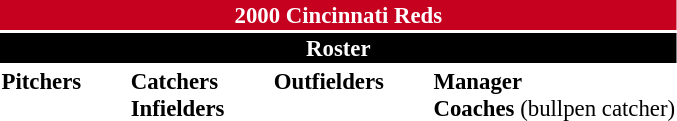<table class="toccolours" style="font-size: 95%;">
<tr>
<th colspan="10" style="background:#c6011f; color:#fff; text-align:center;">2000 Cincinnati Reds</th>
</tr>
<tr>
<td colspan="10" style="background:black; color:#fff; text-align:center;"><strong>Roster</strong></td>
</tr>
<tr>
<td valign="top"><strong>Pitchers</strong><br>



















</td>
<td style="width:25px;"></td>
<td valign="top"><strong>Catchers</strong><br>


<strong>Infielders</strong>












</td>
<td style="width:25px;"></td>
<td valign="top"><strong>Outfielders</strong><br>






</td>
<td style="width:25px;"></td>
<td valign="top"><strong>Manager</strong><br>
<strong>Coaches</strong>
 (bullpen catcher)






</td>
</tr>
</table>
